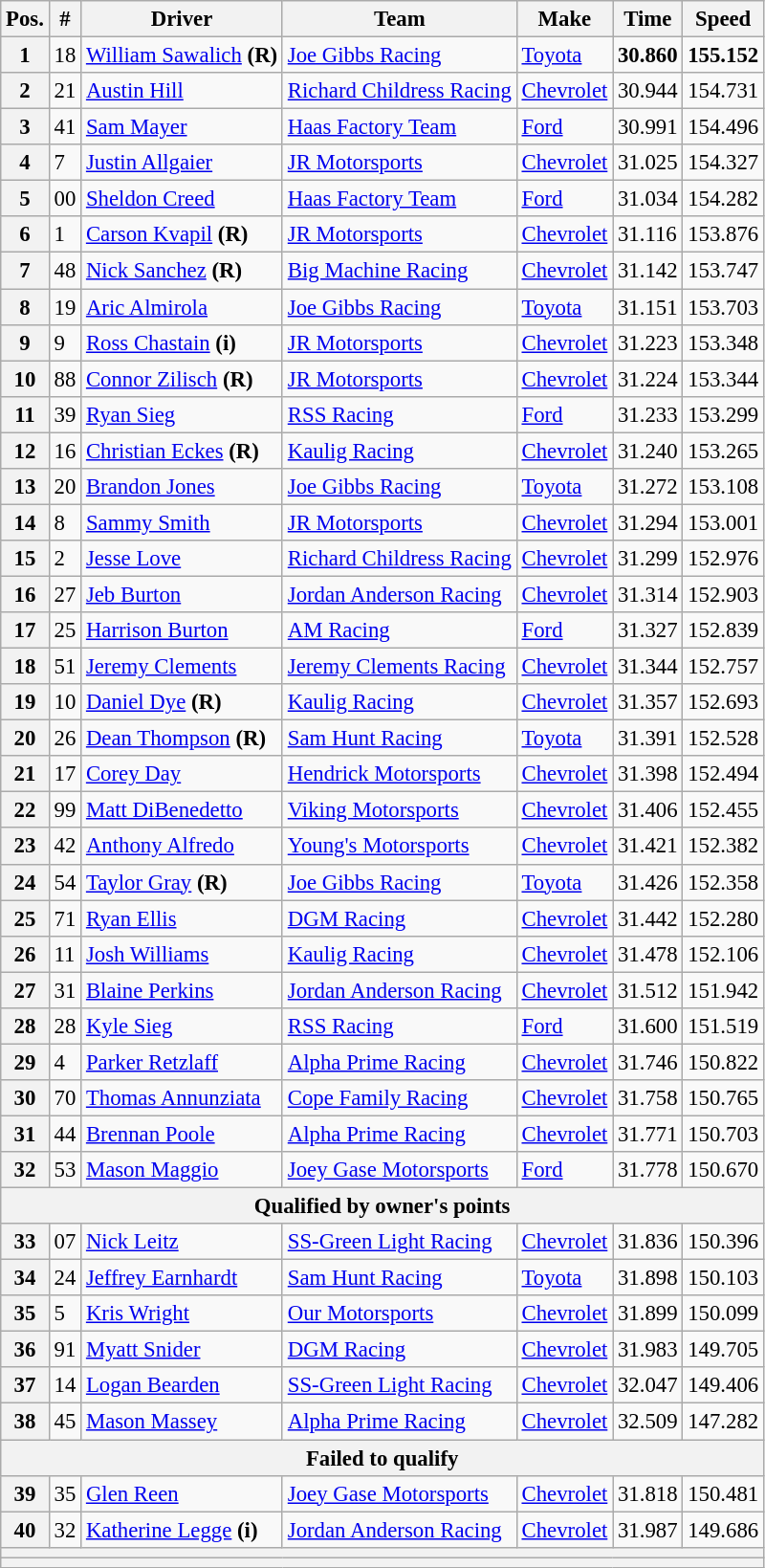<table class="wikitable" style="font-size:95%">
<tr>
<th>Pos.</th>
<th>#</th>
<th>Driver</th>
<th>Team</th>
<th>Make</th>
<th>Time</th>
<th>Speed</th>
</tr>
<tr>
<th>1</th>
<td>18</td>
<td><a href='#'>William Sawalich</a> <strong>(R)</strong></td>
<td><a href='#'>Joe Gibbs Racing</a></td>
<td><a href='#'>Toyota</a></td>
<td><strong>30.860</strong></td>
<td><strong>155.152</strong></td>
</tr>
<tr>
<th>2</th>
<td>21</td>
<td><a href='#'>Austin Hill</a></td>
<td><a href='#'>Richard Childress Racing</a></td>
<td><a href='#'>Chevrolet</a></td>
<td>30.944</td>
<td>154.731</td>
</tr>
<tr>
<th>3</th>
<td>41</td>
<td><a href='#'>Sam Mayer</a></td>
<td><a href='#'>Haas Factory Team</a></td>
<td><a href='#'>Ford</a></td>
<td>30.991</td>
<td>154.496</td>
</tr>
<tr>
<th>4</th>
<td>7</td>
<td><a href='#'>Justin Allgaier</a></td>
<td><a href='#'>JR Motorsports</a></td>
<td><a href='#'>Chevrolet</a></td>
<td>31.025</td>
<td>154.327</td>
</tr>
<tr>
<th>5</th>
<td>00</td>
<td><a href='#'>Sheldon Creed</a></td>
<td><a href='#'>Haas Factory Team</a></td>
<td><a href='#'>Ford</a></td>
<td>31.034</td>
<td>154.282</td>
</tr>
<tr>
<th>6</th>
<td>1</td>
<td><a href='#'>Carson Kvapil</a> <strong>(R)</strong></td>
<td><a href='#'>JR Motorsports</a></td>
<td><a href='#'>Chevrolet</a></td>
<td>31.116</td>
<td>153.876</td>
</tr>
<tr>
<th>7</th>
<td>48</td>
<td><a href='#'>Nick Sanchez</a> <strong>(R)</strong></td>
<td><a href='#'>Big Machine Racing</a></td>
<td><a href='#'>Chevrolet</a></td>
<td>31.142</td>
<td>153.747</td>
</tr>
<tr>
<th>8</th>
<td>19</td>
<td><a href='#'>Aric Almirola</a></td>
<td><a href='#'>Joe Gibbs Racing</a></td>
<td><a href='#'>Toyota</a></td>
<td>31.151</td>
<td>153.703</td>
</tr>
<tr>
<th>9</th>
<td>9</td>
<td><a href='#'>Ross Chastain</a> <strong>(i)</strong></td>
<td><a href='#'>JR Motorsports</a></td>
<td><a href='#'>Chevrolet</a></td>
<td>31.223</td>
<td>153.348</td>
</tr>
<tr>
<th>10</th>
<td>88</td>
<td><a href='#'>Connor Zilisch</a> <strong>(R)</strong></td>
<td><a href='#'>JR Motorsports</a></td>
<td><a href='#'>Chevrolet</a></td>
<td>31.224</td>
<td>153.344</td>
</tr>
<tr>
<th>11</th>
<td>39</td>
<td><a href='#'>Ryan Sieg</a></td>
<td><a href='#'>RSS Racing</a></td>
<td><a href='#'>Ford</a></td>
<td>31.233</td>
<td>153.299</td>
</tr>
<tr>
<th>12</th>
<td>16</td>
<td><a href='#'>Christian Eckes</a> <strong>(R)</strong></td>
<td><a href='#'>Kaulig Racing</a></td>
<td><a href='#'>Chevrolet</a></td>
<td>31.240</td>
<td>153.265</td>
</tr>
<tr>
<th>13</th>
<td>20</td>
<td><a href='#'>Brandon Jones</a></td>
<td><a href='#'>Joe Gibbs Racing</a></td>
<td><a href='#'>Toyota</a></td>
<td>31.272</td>
<td>153.108</td>
</tr>
<tr>
<th>14</th>
<td>8</td>
<td><a href='#'>Sammy Smith</a></td>
<td><a href='#'>JR Motorsports</a></td>
<td><a href='#'>Chevrolet</a></td>
<td>31.294</td>
<td>153.001</td>
</tr>
<tr>
<th>15</th>
<td>2</td>
<td><a href='#'>Jesse Love</a></td>
<td><a href='#'>Richard Childress Racing</a></td>
<td><a href='#'>Chevrolet</a></td>
<td>31.299</td>
<td>152.976</td>
</tr>
<tr>
<th>16</th>
<td>27</td>
<td><a href='#'>Jeb Burton</a></td>
<td><a href='#'>Jordan Anderson Racing</a></td>
<td><a href='#'>Chevrolet</a></td>
<td>31.314</td>
<td>152.903</td>
</tr>
<tr>
<th>17</th>
<td>25</td>
<td><a href='#'>Harrison Burton</a></td>
<td><a href='#'>AM Racing</a></td>
<td><a href='#'>Ford</a></td>
<td>31.327</td>
<td>152.839</td>
</tr>
<tr>
<th>18</th>
<td>51</td>
<td><a href='#'>Jeremy Clements</a></td>
<td><a href='#'>Jeremy Clements Racing</a></td>
<td><a href='#'>Chevrolet</a></td>
<td>31.344</td>
<td>152.757</td>
</tr>
<tr>
<th>19</th>
<td>10</td>
<td><a href='#'>Daniel Dye</a> <strong>(R)</strong></td>
<td><a href='#'>Kaulig Racing</a></td>
<td><a href='#'>Chevrolet</a></td>
<td>31.357</td>
<td>152.693</td>
</tr>
<tr>
<th>20</th>
<td>26</td>
<td><a href='#'>Dean Thompson</a> <strong>(R)</strong></td>
<td><a href='#'>Sam Hunt Racing</a></td>
<td><a href='#'>Toyota</a></td>
<td>31.391</td>
<td>152.528</td>
</tr>
<tr>
<th>21</th>
<td>17</td>
<td><a href='#'>Corey Day</a></td>
<td><a href='#'>Hendrick Motorsports</a></td>
<td><a href='#'>Chevrolet</a></td>
<td>31.398</td>
<td>152.494</td>
</tr>
<tr>
<th>22</th>
<td>99</td>
<td><a href='#'>Matt DiBenedetto</a></td>
<td><a href='#'>Viking Motorsports</a></td>
<td><a href='#'>Chevrolet</a></td>
<td>31.406</td>
<td>152.455</td>
</tr>
<tr>
<th>23</th>
<td>42</td>
<td><a href='#'>Anthony Alfredo</a></td>
<td><a href='#'>Young's Motorsports</a></td>
<td><a href='#'>Chevrolet</a></td>
<td>31.421</td>
<td>152.382</td>
</tr>
<tr>
<th>24</th>
<td>54</td>
<td><a href='#'>Taylor Gray</a> <strong>(R)</strong></td>
<td><a href='#'>Joe Gibbs Racing</a></td>
<td><a href='#'>Toyota</a></td>
<td>31.426</td>
<td>152.358</td>
</tr>
<tr>
<th>25</th>
<td>71</td>
<td><a href='#'>Ryan Ellis</a></td>
<td><a href='#'>DGM Racing</a></td>
<td><a href='#'>Chevrolet</a></td>
<td>31.442</td>
<td>152.280</td>
</tr>
<tr>
<th>26</th>
<td>11</td>
<td><a href='#'>Josh Williams</a></td>
<td><a href='#'>Kaulig Racing</a></td>
<td><a href='#'>Chevrolet</a></td>
<td>31.478</td>
<td>152.106</td>
</tr>
<tr>
<th>27</th>
<td>31</td>
<td><a href='#'>Blaine Perkins</a></td>
<td><a href='#'>Jordan Anderson Racing</a></td>
<td><a href='#'>Chevrolet</a></td>
<td>31.512</td>
<td>151.942</td>
</tr>
<tr>
<th>28</th>
<td>28</td>
<td><a href='#'>Kyle Sieg</a></td>
<td><a href='#'>RSS Racing</a></td>
<td><a href='#'>Ford</a></td>
<td>31.600</td>
<td>151.519</td>
</tr>
<tr>
<th>29</th>
<td>4</td>
<td><a href='#'>Parker Retzlaff</a></td>
<td><a href='#'>Alpha Prime Racing</a></td>
<td><a href='#'>Chevrolet</a></td>
<td>31.746</td>
<td>150.822</td>
</tr>
<tr>
<th>30</th>
<td>70</td>
<td><a href='#'>Thomas Annunziata</a></td>
<td><a href='#'>Cope Family Racing</a></td>
<td><a href='#'>Chevrolet</a></td>
<td>31.758</td>
<td>150.765</td>
</tr>
<tr>
<th>31</th>
<td>44</td>
<td><a href='#'>Brennan Poole</a></td>
<td><a href='#'>Alpha Prime Racing</a></td>
<td><a href='#'>Chevrolet</a></td>
<td>31.771</td>
<td>150.703</td>
</tr>
<tr>
<th>32</th>
<td>53</td>
<td><a href='#'>Mason Maggio</a></td>
<td><a href='#'>Joey Gase Motorsports</a></td>
<td><a href='#'>Ford</a></td>
<td>31.778</td>
<td>150.670</td>
</tr>
<tr>
<th colspan="7">Qualified by owner's points</th>
</tr>
<tr>
<th>33</th>
<td>07</td>
<td><a href='#'>Nick Leitz</a></td>
<td><a href='#'>SS-Green Light Racing</a></td>
<td><a href='#'>Chevrolet</a></td>
<td>31.836</td>
<td>150.396</td>
</tr>
<tr>
<th>34</th>
<td>24</td>
<td><a href='#'>Jeffrey Earnhardt</a></td>
<td><a href='#'>Sam Hunt Racing</a></td>
<td><a href='#'>Toyota</a></td>
<td>31.898</td>
<td>150.103</td>
</tr>
<tr>
<th>35</th>
<td>5</td>
<td><a href='#'>Kris Wright</a></td>
<td><a href='#'>Our Motorsports</a></td>
<td><a href='#'>Chevrolet</a></td>
<td>31.899</td>
<td>150.099</td>
</tr>
<tr>
<th>36</th>
<td>91</td>
<td><a href='#'>Myatt Snider</a></td>
<td><a href='#'>DGM Racing</a></td>
<td><a href='#'>Chevrolet</a></td>
<td>31.983</td>
<td>149.705</td>
</tr>
<tr>
<th>37</th>
<td>14</td>
<td><a href='#'>Logan Bearden</a></td>
<td><a href='#'>SS-Green Light Racing</a></td>
<td><a href='#'>Chevrolet</a></td>
<td>32.047</td>
<td>149.406</td>
</tr>
<tr>
<th>38</th>
<td>45</td>
<td><a href='#'>Mason Massey</a></td>
<td><a href='#'>Alpha Prime Racing</a></td>
<td><a href='#'>Chevrolet</a></td>
<td>32.509</td>
<td>147.282</td>
</tr>
<tr>
<th colspan="7">Failed to qualify</th>
</tr>
<tr>
<th>39</th>
<td>35</td>
<td><a href='#'>Glen Reen</a></td>
<td><a href='#'>Joey Gase Motorsports</a></td>
<td><a href='#'>Chevrolet</a></td>
<td>31.818</td>
<td>150.481</td>
</tr>
<tr>
<th>40</th>
<td>32</td>
<td><a href='#'>Katherine Legge</a> <strong>(i)</strong></td>
<td><a href='#'>Jordan Anderson Racing</a></td>
<td><a href='#'>Chevrolet</a></td>
<td>31.987</td>
<td>149.686</td>
</tr>
<tr>
<th colspan="7"></th>
</tr>
<tr>
<th colspan="7"></th>
</tr>
</table>
